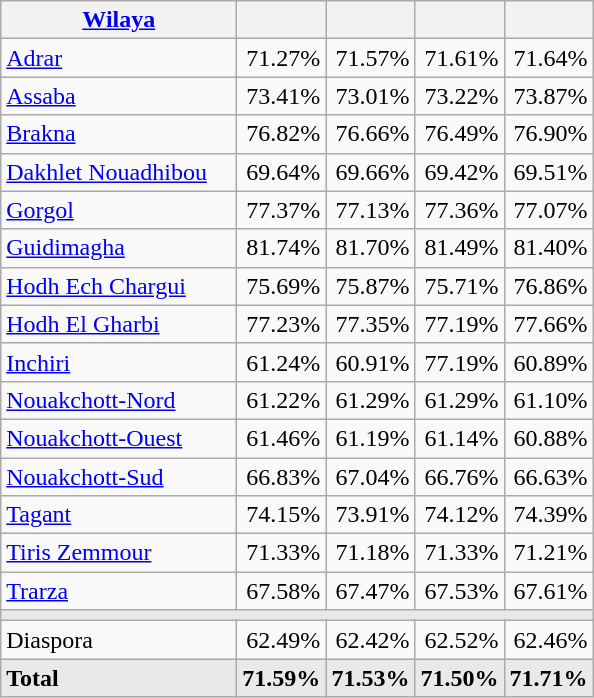<table class="wikitable sortable" style="text-align:right;">
<tr>
<th width="150"><a href='#'>Wilaya</a></th>
<th width="50"></th>
<th width="50"></th>
<th width="50"></th>
<th width="50"></th>
</tr>
<tr>
<td style="text-align:left"><a href='#'>Adrar</a></td>
<td>71.27%</td>
<td>71.57%</td>
<td>71.61%</td>
<td>71.64%</td>
</tr>
<tr>
<td style="text-align:left"><a href='#'>Assaba</a></td>
<td>73.41%</td>
<td>73.01%</td>
<td>73.22%</td>
<td>73.87%</td>
</tr>
<tr>
<td style="text-align:left"><a href='#'>Brakna</a></td>
<td>76.82%</td>
<td>76.66%</td>
<td>76.49%</td>
<td>76.90%</td>
</tr>
<tr>
<td style="text-align:left"><a href='#'>Dakhlet Nouadhibou</a></td>
<td>69.64%</td>
<td>69.66%</td>
<td>69.42%</td>
<td>69.51%</td>
</tr>
<tr>
<td style="text-align:left"><a href='#'>Gorgol</a></td>
<td>77.37%</td>
<td>77.13%</td>
<td>77.36%</td>
<td>77.07%</td>
</tr>
<tr>
<td style="text-align:left"><a href='#'>Guidimagha</a></td>
<td>81.74%</td>
<td>81.70%</td>
<td>81.49%</td>
<td>81.40%</td>
</tr>
<tr>
<td style="text-align:left"><a href='#'>Hodh Ech Chargui</a></td>
<td>75.69%</td>
<td>75.87%</td>
<td>75.71%</td>
<td>76.86%</td>
</tr>
<tr>
<td style="text-align:left"><a href='#'>Hodh El Gharbi</a></td>
<td>77.23%</td>
<td>77.35%</td>
<td>77.19%</td>
<td>77.66%</td>
</tr>
<tr>
<td style="text-align:left"><a href='#'>Inchiri</a></td>
<td>61.24%</td>
<td>60.91%</td>
<td>77.19%</td>
<td>60.89%</td>
</tr>
<tr>
<td style="text-align:left"><a href='#'>Nouakchott-Nord</a></td>
<td>61.22%</td>
<td>61.29%</td>
<td>61.29%</td>
<td>61.10%</td>
</tr>
<tr>
<td style="text-align:left"><a href='#'>Nouakchott-Ouest</a></td>
<td>61.46%</td>
<td>61.19%</td>
<td>61.14%</td>
<td>60.88%</td>
</tr>
<tr>
<td style="text-align:left"><a href='#'>Nouakchott-Sud</a></td>
<td>66.83%</td>
<td>67.04%</td>
<td>66.76%</td>
<td>66.63%</td>
</tr>
<tr>
<td style="text-align:left"><a href='#'>Tagant</a></td>
<td>74.15%</td>
<td>73.91%</td>
<td>74.12%</td>
<td>74.39%</td>
</tr>
<tr>
<td style="text-align:left"><a href='#'>Tiris Zemmour</a></td>
<td>71.33%</td>
<td>71.18%</td>
<td>71.33%</td>
<td>71.21%</td>
</tr>
<tr>
<td style="text-align:left"><a href='#'>Trarza</a></td>
<td>67.58%</td>
<td>67.47%</td>
<td>67.53%</td>
<td>67.61%</td>
</tr>
<tr>
<td colspan="5" style="background:#E9E9E9;"></td>
</tr>
<tr>
<td style="text-align:left">Diaspora</td>
<td>62.49%</td>
<td>62.42%</td>
<td>62.52%</td>
<td>62.46%</td>
</tr>
<tr>
<td style="text-align:left;background:#E9E9E9;"><strong>Total</strong></td>
<td style="background:#E9E9E9;"><strong>71.59%</strong></td>
<td style="background:#E9E9E9;"><strong>71.53%</strong></td>
<td style="background:#E9E9E9;"><strong>71.50%</strong></td>
<td style="background:#E9E9E9;"><strong>71.71%</strong></td>
</tr>
</table>
